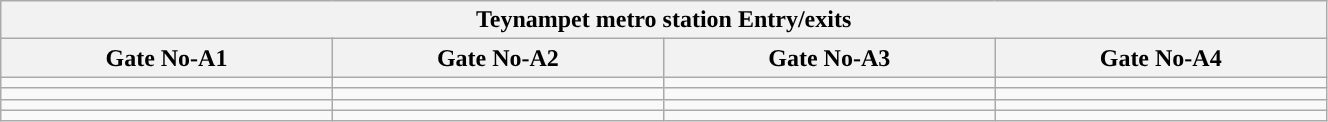<table class="wikitable" style="text-align: center;" width="70%">
<tr>
<th align="center" colspan="5" style="background:#"><span><strong>Teynampet metro station Entry/exits </strong></span></th>
</tr>
<tr>
<th style="width:5%;">Gate No-A1</th>
<th style="width:5%;">Gate No-A2</th>
<th style="width:5%;">Gate No-A3</th>
<th style="width:5%;">Gate No-A4</th>
</tr>
<tr>
<td></td>
<td></td>
<td></td>
<td></td>
</tr>
<tr>
<td></td>
<td></td>
<td></td>
<td></td>
</tr>
<tr>
<td></td>
<td></td>
<td></td>
<td></td>
</tr>
<tr>
<td></td>
<td></td>
<td></td>
<td></td>
</tr>
</table>
